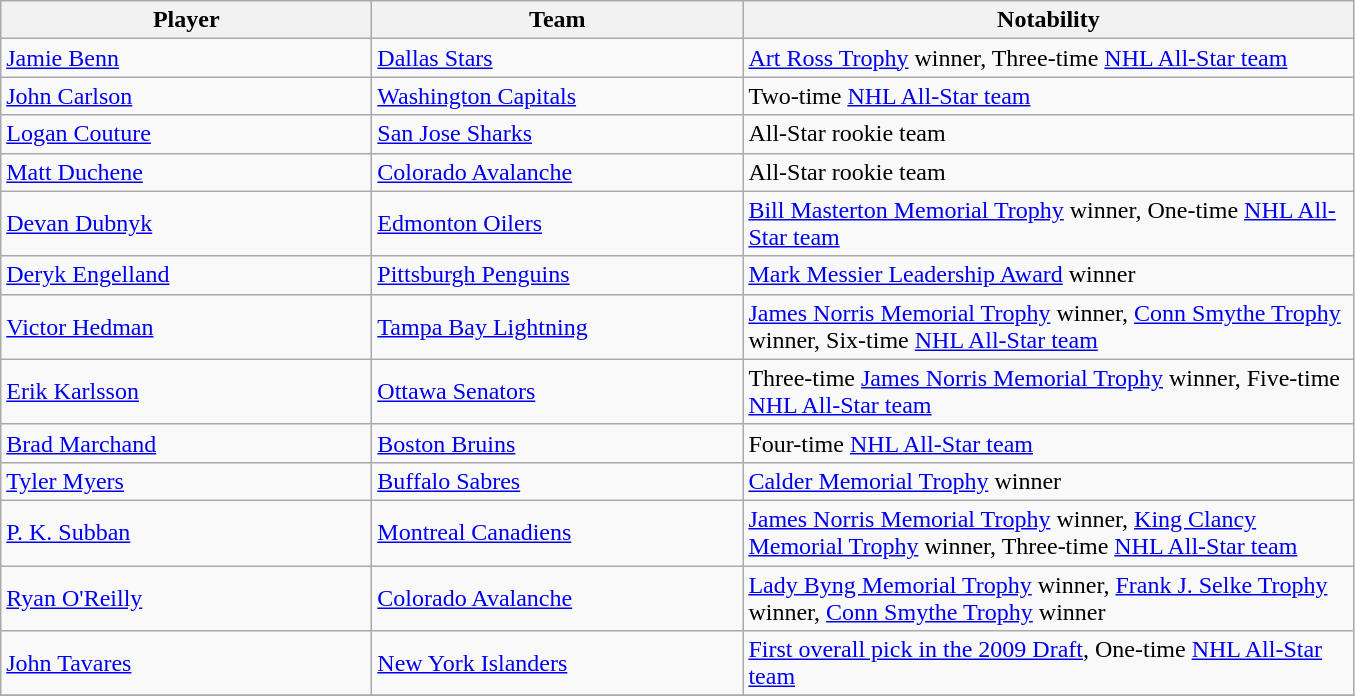<table class="wikitable">
<tr>
<th style="width:15em">Player</th>
<th style="width:15em">Team</th>
<th style="width:25em">Notability</th>
</tr>
<tr>
<td><a href='#'>Jamie Benn</a></td>
<td><a href='#'>Dallas Stars</a></td>
<td><a href='#'>Art Ross Trophy</a> winner, Three-time <a href='#'>NHL All-Star team</a></td>
</tr>
<tr>
<td><a href='#'>John Carlson</a></td>
<td><a href='#'>Washington Capitals</a></td>
<td>Two-time <a href='#'>NHL All-Star team</a></td>
</tr>
<tr>
<td><a href='#'>Logan Couture</a></td>
<td><a href='#'>San Jose Sharks</a></td>
<td>All-Star rookie team</td>
</tr>
<tr>
<td><a href='#'>Matt Duchene</a></td>
<td><a href='#'>Colorado Avalanche</a></td>
<td>All-Star rookie team</td>
</tr>
<tr>
<td><a href='#'>Devan Dubnyk</a></td>
<td><a href='#'>Edmonton Oilers</a></td>
<td><a href='#'>Bill Masterton Memorial Trophy</a> winner, One-time <a href='#'>NHL All-Star team</a></td>
</tr>
<tr>
<td><a href='#'>Deryk Engelland</a></td>
<td><a href='#'>Pittsburgh Penguins</a></td>
<td><a href='#'>Mark Messier Leadership Award</a> winner</td>
</tr>
<tr>
<td><a href='#'>Victor Hedman</a></td>
<td><a href='#'>Tampa Bay Lightning</a></td>
<td><a href='#'>James Norris Memorial Trophy</a> winner, <a href='#'>Conn Smythe Trophy</a> winner, Six-time <a href='#'>NHL All-Star team</a></td>
</tr>
<tr>
<td><a href='#'>Erik Karlsson</a></td>
<td><a href='#'>Ottawa Senators</a></td>
<td>Three-time <a href='#'>James Norris Memorial Trophy</a> winner, Five-time <a href='#'>NHL All-Star team</a></td>
</tr>
<tr>
<td><a href='#'>Brad Marchand</a></td>
<td><a href='#'>Boston Bruins</a></td>
<td>Four-time <a href='#'>NHL All-Star team</a></td>
</tr>
<tr>
<td><a href='#'>Tyler Myers</a></td>
<td><a href='#'>Buffalo Sabres</a></td>
<td><a href='#'>Calder Memorial Trophy</a> winner</td>
</tr>
<tr>
<td><a href='#'>P. K. Subban</a></td>
<td><a href='#'>Montreal Canadiens</a></td>
<td><a href='#'>James Norris Memorial Trophy</a> winner, <a href='#'>King Clancy Memorial Trophy</a> winner, Three-time <a href='#'>NHL All-Star team</a></td>
</tr>
<tr>
<td><a href='#'>Ryan O'Reilly</a></td>
<td><a href='#'>Colorado Avalanche</a></td>
<td><a href='#'>Lady Byng Memorial Trophy</a> winner, <a href='#'>Frank J. Selke Trophy</a> winner, <a href='#'>Conn Smythe Trophy</a> winner</td>
</tr>
<tr>
<td><a href='#'>John Tavares</a></td>
<td><a href='#'>New York Islanders</a></td>
<td><a href='#'>First overall pick in the 2009 Draft</a>, One-time <a href='#'>NHL All-Star team</a></td>
</tr>
<tr>
</tr>
</table>
